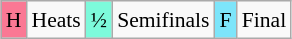<table class="wikitable" style="margin:0.5em auto; font-size:90%; line-height:1.25em;">
<tr>
<td style="background-color:#FA7894;text-align:center;">H</td>
<td>Heats</td>
<td style="background-color:#7DFADB;text-align:center;">½</td>
<td>Semifinals</td>
<td style="background-color:#7DE5FA;text-align:center;">F</td>
<td>Final</td>
</tr>
</table>
